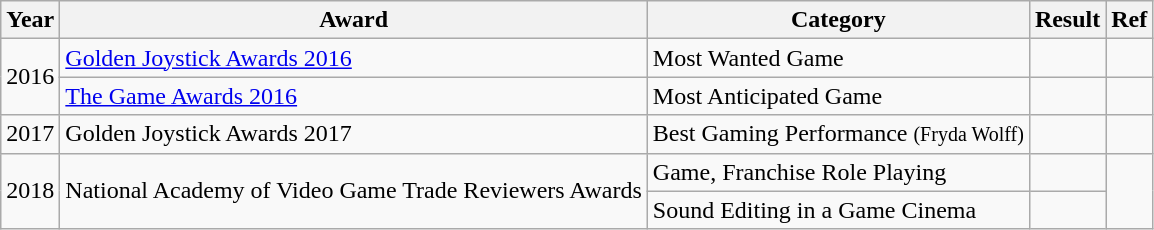<table class="wikitable sortable">
<tr>
<th>Year</th>
<th>Award</th>
<th>Category</th>
<th>Result</th>
<th>Ref</th>
</tr>
<tr>
<td rowspan="2" style="text-align:center;">2016</td>
<td><a href='#'>Golden Joystick Awards 2016</a></td>
<td>Most Wanted Game</td>
<td></td>
<td></td>
</tr>
<tr>
<td><a href='#'>The Game Awards 2016</a></td>
<td>Most Anticipated Game</td>
<td></td>
<td></td>
</tr>
<tr>
<td style="text-align:center;">2017</td>
<td>Golden Joystick Awards 2017</td>
<td>Best Gaming Performance <small>(Fryda Wolff)</small></td>
<td></td>
<td></td>
</tr>
<tr>
<td rowspan="2" style="text-align:center;">2018</td>
<td rowspan="2">National Academy of Video Game Trade Reviewers Awards</td>
<td>Game, Franchise Role Playing</td>
<td></td>
<td rowspan="2"></td>
</tr>
<tr>
<td>Sound Editing in a Game Cinema</td>
<td></td>
</tr>
</table>
